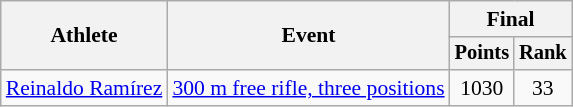<table class="wikitable" style="font-size:90%">
<tr>
<th rowspan="2">Athlete</th>
<th rowspan="2">Event</th>
<th colspan=2>Final</th>
</tr>
<tr style="font-size:95%">
<th>Points</th>
<th>Rank</th>
</tr>
<tr align=center>
<td align=left><a href='#'>Reinaldo Ramírez</a></td>
<td align=left><a href='#'>300 m free rifle, three positions</a></td>
<td>1030</td>
<td>33</td>
</tr>
</table>
